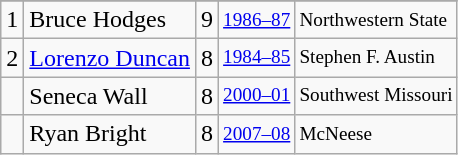<table class="wikitable">
<tr>
</tr>
<tr>
<td>1</td>
<td>Bruce Hodges</td>
<td>9</td>
<td style="font-size:80%;"><a href='#'>1986–87</a></td>
<td style="font-size:80%;">Northwestern State</td>
</tr>
<tr>
<td>2</td>
<td><a href='#'>Lorenzo Duncan</a></td>
<td>8</td>
<td style="font-size:80%;"><a href='#'>1984–85</a></td>
<td style="font-size:80%;">Stephen F. Austin</td>
</tr>
<tr>
<td></td>
<td>Seneca Wall</td>
<td>8</td>
<td style="font-size:80%;"><a href='#'>2000–01</a></td>
<td style="font-size:80%;">Southwest Missouri</td>
</tr>
<tr>
<td></td>
<td>Ryan Bright</td>
<td>8</td>
<td style="font-size:80%;"><a href='#'>2007–08</a></td>
<td style="font-size:80%;">McNeese</td>
</tr>
</table>
